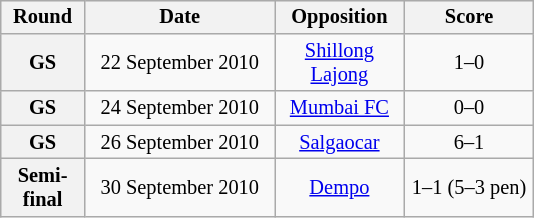<table class="wikitable plainrowheaders" style="text-align:center;margin-left:1em;float:right;font-size:85%;">
<tr>
<th scope=col width="50">Round</th>
<th scope=col width="120">Date</th>
<th scope=col width="80">Opposition</th>
<th scope=col width="80">Score</th>
</tr>
<tr>
<th scope=row style="text-align:center">GS</th>
<td>22 September 2010</td>
<td><a href='#'>Shillong Lajong</a></td>
<td>1–0</td>
</tr>
<tr>
<th scope=row style="text-align:center">GS</th>
<td>24 September 2010</td>
<td><a href='#'>Mumbai FC</a></td>
<td>0–0</td>
</tr>
<tr>
<th scope=row style="text-align:center">GS</th>
<td>26 September 2010</td>
<td><a href='#'>Salgaocar</a></td>
<td>6–1</td>
</tr>
<tr>
<th scope=row style="text-align:center">Semi-final</th>
<td>30 September 2010</td>
<td><a href='#'>Dempo</a></td>
<td>1–1 (5–3 pen)</td>
</tr>
</table>
